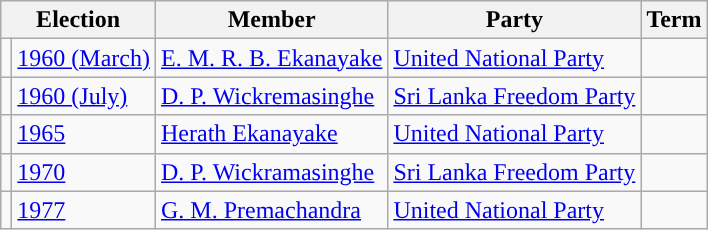<table class="wikitable">
<tr>
<th colspan="2">Election</th>
<th>Member</th>
<th>Party</th>
<th>Term</th>
</tr>
<tr>
<td style="background-color: "></td>
<td><a href='#'>1960 (March)</a></td>
<td><a href='#'>E. M. R. B. Ekanayake</a></td>
<td><a href='#'>United National Party</a></td>
<td></td>
</tr>
<tr>
<td style="background-color: "></td>
<td><a href='#'>1960 (July)</a></td>
<td><a href='#'>D. P. Wickremasinghe</a></td>
<td><a href='#'>Sri Lanka Freedom Party</a></td>
<td></td>
</tr>
<tr>
<td style="background-color: "></td>
<td><a href='#'>1965</a></td>
<td><a href='#'>Herath Ekanayake</a></td>
<td><a href='#'>United National Party</a></td>
<td></td>
</tr>
<tr>
<td style="background-color: "></td>
<td><a href='#'>1970</a></td>
<td><a href='#'>D. P. Wickramasinghe</a></td>
<td><a href='#'>Sri Lanka Freedom Party</a></td>
<td></td>
</tr>
<tr>
<td style="background-color: "></td>
<td><a href='#'>1977</a></td>
<td><a href='#'>G. M. Premachandra</a></td>
<td><a href='#'>United National Party</a></td>
<td></td>
</tr>
</table>
